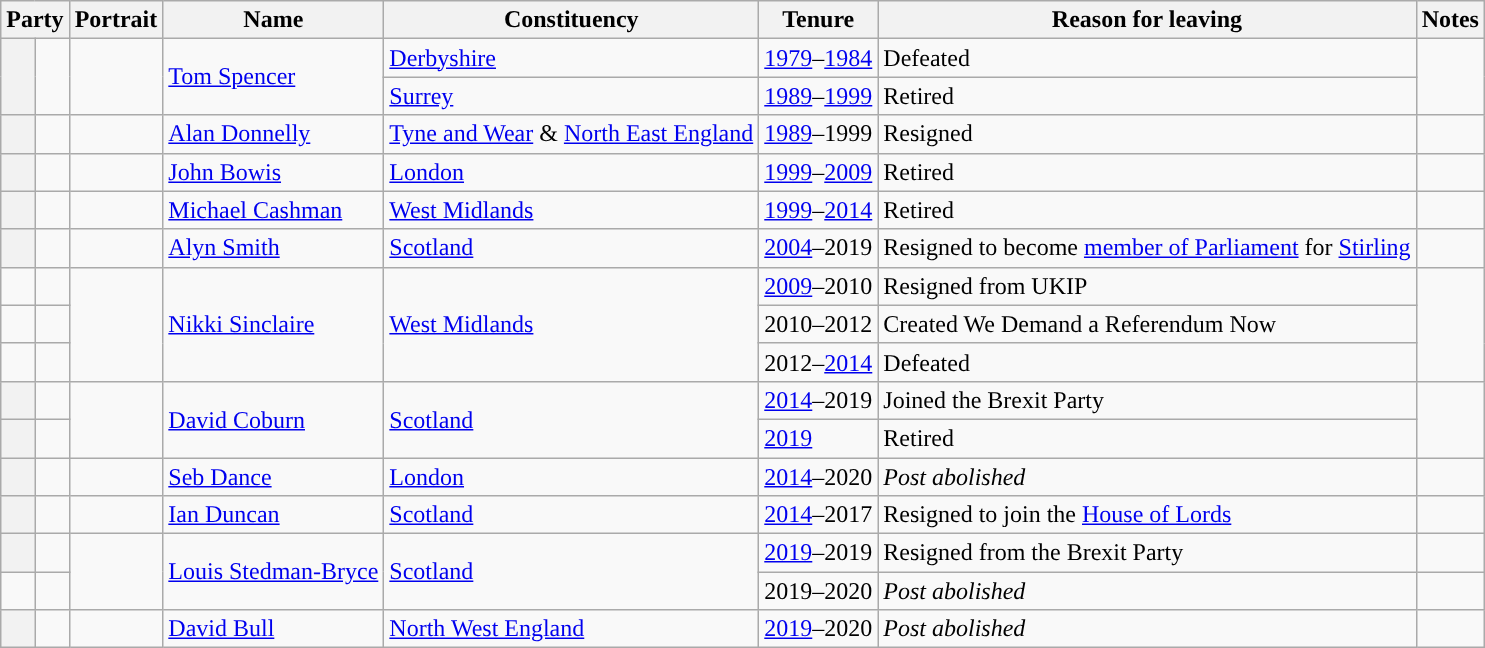<table class="wikitable sortable">
<tr>
<th colspan=2>Party</th>
<th class="unsortable">Portrait</th>
<th class="unsortable">Name</th>
<th class="unsortable">Constituency</th>
<th>Tenure</th>
<th>Reason for leaving</th>
<th class="unsortable">Notes</th>
</tr>
<tr>
<th rowspan=2 style="background-color: "></th>
<td rowspan=2></td>
<td rowspan=2></td>
<td rowspan=2><a href='#'>Tom Spencer</a></td>
<td><a href='#'>Derbyshire</a></td>
<td><a href='#'>1979</a>–<a href='#'>1984</a></td>
<td>Defeated</td>
<td rowspan=2></td>
</tr>
<tr>
<td><a href='#'>Surrey</a></td>
<td><a href='#'>1989</a>–<a href='#'>1999</a></td>
<td>Retired</td>
</tr>
<tr>
<th style="background-color: "></th>
<td></td>
<td></td>
<td><a href='#'>Alan Donnelly</a></td>
<td><a href='#'>Tyne and Wear</a> & <a href='#'>North East England</a></td>
<td><a href='#'>1989</a>–1999</td>
<td>Resigned</td>
<td></td>
</tr>
<tr>
<th style="background-color: "></th>
<td></td>
<td></td>
<td><a href='#'>John Bowis</a></td>
<td><a href='#'>London</a></td>
<td><a href='#'>1999</a>–<a href='#'>2009</a></td>
<td>Retired</td>
<td></td>
</tr>
<tr>
<th style="background-color: "></th>
<td></td>
<td></td>
<td><a href='#'>Michael Cashman</a></td>
<td><a href='#'>West Midlands</a></td>
<td><a href='#'>1999</a>–<a href='#'>2014</a></td>
<td>Retired</td>
<td></td>
</tr>
<tr>
<th style="background-color: "></th>
<td></td>
<td></td>
<td><a href='#'>Alyn Smith</a></td>
<td><a href='#'>Scotland</a></td>
<td><a href='#'>2004</a>–2019</td>
<td>Resigned to become <a href='#'>member of Parliament</a> for <a href='#'>Stirling</a></td>
<td></td>
</tr>
<tr>
<td ! style="background-color: "></td>
<td></td>
<td rowspan=3></td>
<td rowspan=3><a href='#'>Nikki Sinclaire</a></td>
<td rowspan=3><a href='#'>West Midlands</a></td>
<td><a href='#'>2009</a>–2010</td>
<td>Resigned from UKIP</td>
<td rowspan=3></td>
</tr>
<tr>
<td ! style="background-color: "></td>
<td></td>
<td>2010–2012</td>
<td>Created We Demand a Referendum Now</td>
</tr>
<tr>
<td ! style="background-color: "></td>
<td></td>
<td>2012–<a href='#'>2014</a></td>
<td>Defeated</td>
</tr>
<tr>
<th style="background-color: "></th>
<td></td>
<td rowspan="2"></td>
<td rowspan="2"><a href='#'>David Coburn</a></td>
<td rowspan="2"><a href='#'>Scotland</a></td>
<td><a href='#'>2014</a>–2019</td>
<td>Joined the Brexit Party</td>
<td rowspan="2"></td>
</tr>
<tr>
<th style="background-color: "></th>
<td></td>
<td><a href='#'>2019</a></td>
<td>Retired</td>
</tr>
<tr>
<th style="background-color: "></th>
<td></td>
<td></td>
<td><a href='#'>Seb Dance</a></td>
<td><a href='#'>London</a></td>
<td><a href='#'>2014</a>–2020</td>
<td><em>Post abolished</em></td>
<td></td>
</tr>
<tr>
<th style="background-color: "></th>
<td></td>
<td></td>
<td><a href='#'>Ian Duncan</a></td>
<td><a href='#'>Scotland</a></td>
<td><a href='#'>2014</a>–2017</td>
<td>Resigned to join the <a href='#'>House of Lords</a></td>
<td></td>
</tr>
<tr s>
<th style="background-color: "></th>
<td></td>
<td rowspan="2"></td>
<td rowspan="2"><a href='#'>Louis Stedman-Bryce</a></td>
<td rowspan="2"><a href='#'>Scotland</a></td>
<td><a href='#'>2019</a>–2019</td>
<td>Resigned from the Brexit Party</td>
<td></td>
</tr>
<tr>
<td ! style="background-color: "></td>
<td></td>
<td>2019–2020</td>
<td><em>Post abolished</em></td>
<td></td>
</tr>
<tr>
<th style="background-color: "></th>
<td></td>
<td></td>
<td><a href='#'>David Bull</a></td>
<td><a href='#'>North West England</a></td>
<td><a href='#'>2019</a>–2020</td>
<td><em>Post abolished</em></td>
<td></td>
</tr>
</table>
